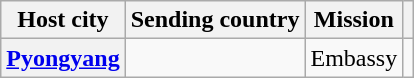<table class="wikitable plainrowheaders">
<tr>
<th scope="col">Host city</th>
<th scope="col">Sending country</th>
<th scope="col">Mission</th>
<th scope="col"></th>
</tr>
<tr>
<th><a href='#'>Pyongyang</a></th>
<td></td>
<td style="text-align:center;">Embassy</td>
<td style="text-align:center;"></td>
</tr>
</table>
